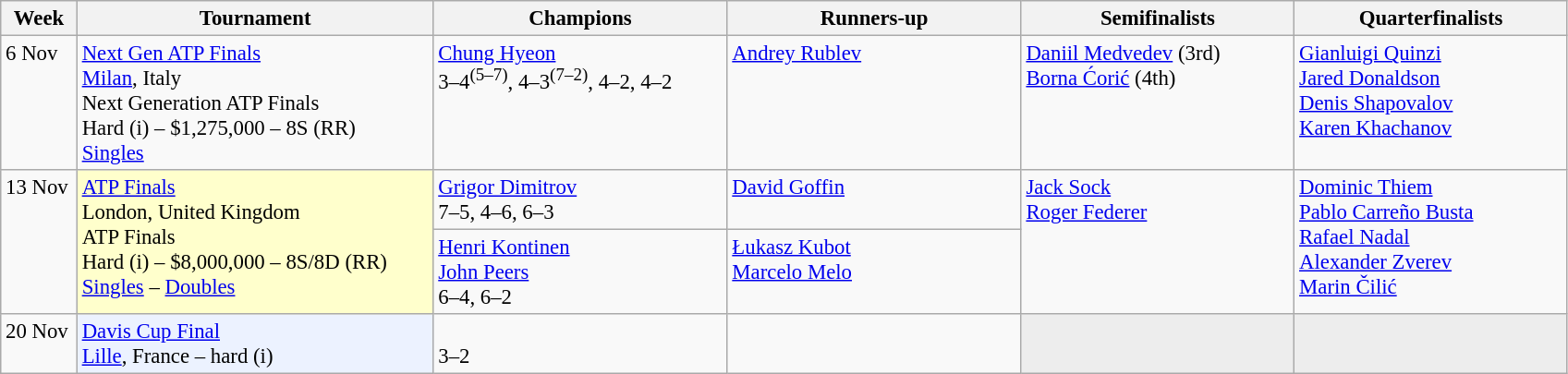<table class=wikitable style=font-size:95%>
<tr>
<th style="width:48px;">Week</th>
<th style="width:250px;">Tournament</th>
<th style="width:205px;">Champions</th>
<th style="width:205px;">Runners-up</th>
<th style="width:190px;">Semifinalists</th>
<th style="width:190px;">Quarterfinalists</th>
</tr>
<tr valign=top>
<td rowspan=1>6 Nov</td>
<td><a href='#'>Next Gen ATP Finals</a><br> <a href='#'>Milan</a>, Italy<br>Next Generation ATP Finals <br>Hard (i) – $1,275,000 – 8S (RR) <br><a href='#'>Singles</a></td>
<td> <a href='#'>Chung Hyeon</a><br>3–4<sup>(5–7)</sup>, 4–3<sup>(7–2)</sup>, 4–2, 4–2</td>
<td> <a href='#'>Andrey Rublev</a></td>
<td rowspan=1> <a href='#'>Daniil Medvedev</a> (3rd)<br> <a href='#'>Borna Ćorić</a> (4th)</td>
<td>  <a href='#'>Gianluigi Quinzi</a><br>  <a href='#'>Jared Donaldson</a><br> <a href='#'>Denis Shapovalov</a><br> <a href='#'>Karen Khachanov</a></td>
</tr>
<tr valign=top>
<td rowspan=2>13 Nov</td>
<td bgcolor=#ffffcc rowspan=2><a href='#'>ATP Finals</a><br> London, United Kingdom<br>ATP Finals<br>Hard (i) – $8,000,000 – 8S/8D (RR)<br><a href='#'>Singles</a> – <a href='#'>Doubles</a></td>
<td> <a href='#'>Grigor Dimitrov</a><br>7–5, 4–6, 6–3</td>
<td> <a href='#'>David Goffin</a></td>
<td rowspan=2> <a href='#'>Jack Sock</a><br> <a href='#'>Roger Federer</a></td>
<td rowspan=2>  <a href='#'>Dominic Thiem</a><br> <a href='#'>Pablo Carreño Busta</a><br> <a href='#'>Rafael Nadal</a><br> <a href='#'>Alexander Zverev</a><br> <a href='#'>Marin Čilić</a></td>
</tr>
<tr valign=top>
<td> <a href='#'>Henri Kontinen</a><br> <a href='#'>John Peers</a><br>6–4, 6–2</td>
<td> <a href='#'>Łukasz Kubot</a><br> <a href='#'>Marcelo Melo</a></td>
</tr>
<tr valign=top>
<td rowspan=1>20 Nov</td>
<td bgcolor=#ECF2FF><a href='#'>Davis Cup Final</a> <br><a href='#'>Lille</a>, France – hard (i)</td>
<td><br> 3–2</td>
<td></td>
<td bgcolor=#ededed></td>
<td bgcolor=#ededed></td>
</tr>
</table>
